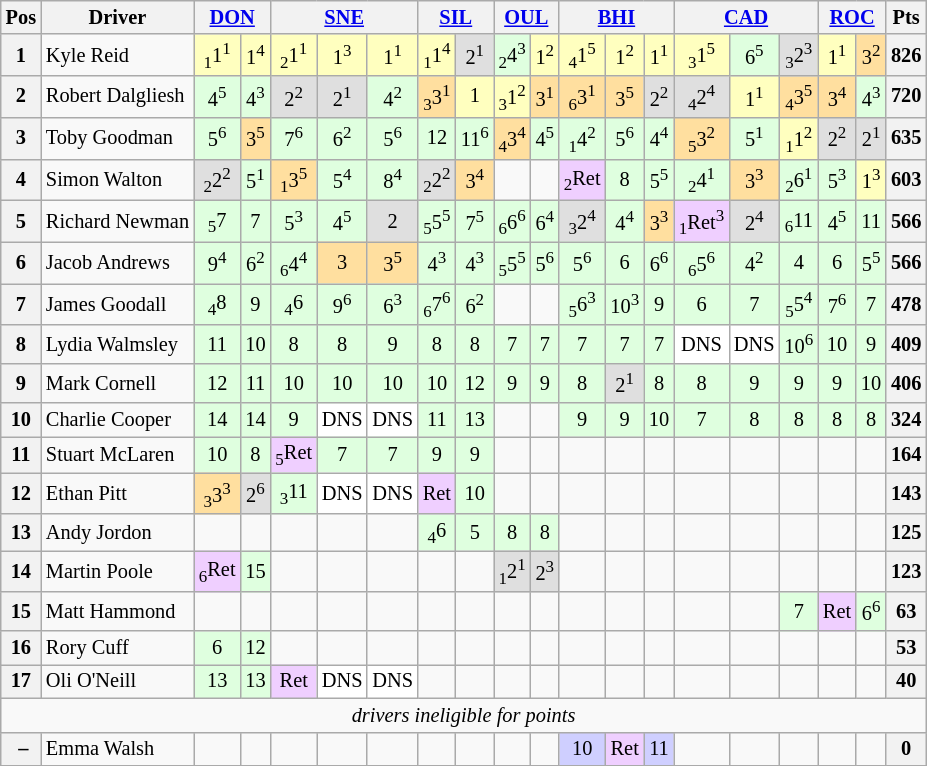<table class="wikitable" style="font-size: 85%; text-align: center;">
<tr valign="top">
<th valign="middle">Pos</th>
<th valign="middle">Driver</th>
<th colspan="2"><a href='#'>DON</a></th>
<th colspan="3"><a href='#'>SNE</a></th>
<th colspan="2"><a href='#'>SIL</a></th>
<th colspan="2"><a href='#'>OUL</a></th>
<th colspan="3"><a href='#'>BHI</a></th>
<th colspan="3"><a href='#'>CAD</a></th>
<th colspan="2"><a href='#'>ROC</a></th>
<th valign=middle>Pts</th>
</tr>
<tr>
<th>1</th>
<td align=left> Kyle Reid</td>
<td style="background:#ffffbf;"><sub>1</sub>1<sup>1</sup></td>
<td style="background:#ffffbf;">1<sup>4</sup></td>
<td style="background:#ffffbf;"><sub>2</sub>1<sup>1</sup></td>
<td style="background:#ffffbf;">1<sup>3</sup></td>
<td style="background:#ffffbf;">1<sup>1</sup></td>
<td style="background:#ffffbf;"><sub>1</sub>1<sup>4</sup></td>
<td style="background:#dfdfdf;">2<sup>1</sup></td>
<td style="background:#dfffdf;"><sub>2</sub>4<sup>3</sup></td>
<td style="background:#ffffbf;">1<sup>2</sup></td>
<td style="background:#ffffbf;"><sub>4</sub>1<sup>5</sup></td>
<td style="background:#ffffbf;">1<sup>2</sup></td>
<td style="background:#ffffbf;">1<sup>1</sup></td>
<td style="background:#ffffbf;"><sub>3</sub>1<sup>5</sup></td>
<td style="background:#dfffdf;">6<sup>5</sup></td>
<td style="background:#dfdfdf;"><sub>3</sub>2<sup>3</sup></td>
<td style="background:#ffffbf;">1<sup>1</sup></td>
<td style="background:#ffdf9f;">3<sup>2</sup></td>
<th>826</th>
</tr>
<tr>
<th>2</th>
<td align=left> Robert Dalgliesh</td>
<td style="background:#dfffdf;">4<sup>5</sup></td>
<td style="background:#dfffdf;">4<sup>3</sup></td>
<td style="background:#dfdfdf;">2<sup>2</sup></td>
<td style="background:#dfdfdf;">2<sup>1</sup></td>
<td style="background:#dfffdf;">4<sup>2</sup></td>
<td style="background:#ffdf9f;"><sub>3</sub>3<sup>1</sup></td>
<td style="background:#ffffbf;">1</td>
<td style="background:#ffffbf;"><sub>3</sub>1<sup>2</sup></td>
<td style="background:#ffdf9f;">3<sup>1</sup></td>
<td style="background:#ffdf9f;"><sub>6</sub>3<sup>1</sup></td>
<td style="background:#ffdf9f;">3<sup>5</sup></td>
<td style="background:#dfdfdf;">2<sup>2</sup></td>
<td style="background:#dfdfdf;"><sub>4</sub>2<sup>4</sup></td>
<td style="background:#ffffbf;">1<sup>1</sup></td>
<td style="background:#ffdf9f;"><sub>4</sub>3<sup>5</sup></td>
<td style="background:#ffdf9f;">3<sup>4</sup></td>
<td style="background:#dfffdf;">4<sup>3</sup></td>
<th>720</th>
</tr>
<tr>
<th>3</th>
<td align=left> Toby Goodman</td>
<td style="background:#dfffdf;">5<sup>6</sup></td>
<td style="background:#ffdf9f;">3<sup>5</sup></td>
<td style="background:#dfffdf;">7<sup>6</sup></td>
<td style="background:#dfffdf;">6<sup>2</sup></td>
<td style="background:#dfffdf;">5<sup>6</sup></td>
<td style="background:#dfffdf;">12</td>
<td style="background:#dfffdf;">11<sup>6</sup></td>
<td style="background:#ffdf9f;"><sub>4</sub>3<sup>4</sup></td>
<td style="background:#dfffdf;">4<sup>5</sup></td>
<td style="background:#dfffdf;"><sub>1</sub>4<sup>2</sup></td>
<td style="background:#dfffdf;">5<sup>6</sup></td>
<td style="background:#dfffdf;">4<sup>4</sup></td>
<td style="background:#ffdf9f;"><sub>5</sub>3<sup>2</sup></td>
<td style="background:#dfffdf;">5<sup>1</sup></td>
<td style="background:#ffffbf;"><sub>1</sub>1<sup>2</sup></td>
<td style="background:#dfdfdf;">2<sup>2</sup></td>
<td style="background:#dfdfdf;">2<sup>1</sup></td>
<th>635</th>
</tr>
<tr>
<th>4</th>
<td align=left> Simon Walton</td>
<td style="background:#dfdfdf;"><sub>2</sub>2<sup>2</sup></td>
<td style="background:#dfffdf;">5<sup>1</sup></td>
<td style="background:#ffdf9f;"><sub>1</sub>3<sup>5</sup></td>
<td style="background:#dfffdf;">5<sup>4</sup></td>
<td style="background:#dfffdf;">8<sup>4</sup></td>
<td style="background:#dfdfdf;"><sub>2</sub>2<sup>2</sup></td>
<td style="background:#ffdf9f;">3<sup>4</sup></td>
<td></td>
<td></td>
<td style="background:#efcfff;"><sub>2</sub>Ret</td>
<td style="background:#dfffdf;">8</td>
<td style="background:#dfffdf;">5<sup>5</sup></td>
<td style="background:#dfffdf;"><sub>2</sub>4<sup>1</sup></td>
<td style="background:#ffdf9f;">3<sup>3</sup></td>
<td style="background:#dfffdf;"><sub>2</sub>6<sup>1</sup></td>
<td style="background:#dfffdf;">5<sup>3</sup></td>
<td style="background:#ffffbf;">1<sup>3</sup></td>
<th>603</th>
</tr>
<tr>
<th>5</th>
<td align=left> Richard Newman</td>
<td style="background:#dfffdf;"><sub>5</sub>7</td>
<td style="background:#dfffdf;">7</td>
<td style="background:#dfffdf;">5<sup>3</sup></td>
<td style="background:#dfffdf;">4<sup>5</sup></td>
<td style="background:#dfdfdf;">2</td>
<td style="background:#dfffdf;"><sub>5</sub>5<sup>5</sup></td>
<td style="background:#dfffdf;">7<sup>5</sup></td>
<td style="background:#dfffdf;"><sub>6</sub>6<sup>6</sup></td>
<td style="background:#dfffdf;">6<sup>4</sup></td>
<td style="background:#dfdfdf;"><sub>3</sub>2<sup>4</sup></td>
<td style="background:#dfffdf;">4<sup>4</sup></td>
<td style="background:#ffdf9f;">3<sup>3</sup></td>
<td style="background:#efcfff;"><sub>1</sub>Ret<sup>3</sup></td>
<td style="background:#dfdfdf;">2<sup>4</sup></td>
<td style="background:#dfffdf;"><sub>6</sub>11</td>
<td style="background:#dfffdf;">4<sup>5</sup></td>
<td style="background:#dfffdf;">11</td>
<th>566</th>
</tr>
<tr>
<th>6</th>
<td align=left> Jacob Andrews</td>
<td style="background:#dfffdf;">9<sup>4</sup></td>
<td style="background:#dfffdf;">6<sup>2</sup></td>
<td style="background:#dfffdf;"><sub>6</sub>4<sup>4</sup></td>
<td style="background:#ffdf9f;">3</td>
<td style="background:#ffdf9f;">3<sup>5</sup></td>
<td style="background:#dfffdf;">4<sup>3</sup></td>
<td style="background:#dfffdf;">4<sup>3</sup></td>
<td style="background:#dfffdf;"><sub>5</sub>5<sup>5</sup></td>
<td style="background:#dfffdf;">5<sup>6</sup></td>
<td style="background:#dfffdf;">5<sup>6</sup></td>
<td style="background:#dfffdf;">6</td>
<td style="background:#dfffdf;">6<sup>6</sup></td>
<td style="background:#dfffdf;"><sub>6</sub>5<sup>6</sup></td>
<td style="background:#dfffdf;">4<sup>2</sup></td>
<td style="background:#dfffdf;">4</td>
<td style="background:#dfffdf;">6</td>
<td style="background:#dfffdf;">5<sup>5</sup></td>
<th>566</th>
</tr>
<tr>
<th>7</th>
<td align=left> James Goodall</td>
<td style="background:#dfffdf;"><sub>4</sub>8</td>
<td style="background:#dfffdf;">9</td>
<td style="background:#dfffdf;"><sub>4</sub>6</td>
<td style="background:#dfffdf;">9<sup>6</sup></td>
<td style="background:#dfffdf;">6<sup>3</sup></td>
<td style="background:#dfffdf;"><sub>6</sub>7<sup>6</sup></td>
<td style="background:#dfffdf;">6<sup>2</sup></td>
<td></td>
<td></td>
<td style="background:#dfffdf;"><sub>5</sub>6<sup>3</sup></td>
<td style="background:#dfffdf;">10<sup>3</sup></td>
<td style="background:#dfffdf;">9</td>
<td style="background:#dfffdf;">6</td>
<td style="background:#dfffdf;">7</td>
<td style="background:#dfffdf;"><sub>5</sub>5<sup>4</sup></td>
<td style="background:#dfffdf;">7<sup>6</sup></td>
<td style="background:#dfffdf;">7</td>
<th>478</th>
</tr>
<tr>
<th>8</th>
<td align=left> Lydia Walmsley</td>
<td style="background:#dfffdf;">11</td>
<td style="background:#dfffdf;">10</td>
<td style="background:#dfffdf;">8</td>
<td style="background:#dfffdf;">8</td>
<td style="background:#dfffdf;">9</td>
<td style="background:#dfffdf;">8</td>
<td style="background:#dfffdf;">8</td>
<td style="background:#dfffdf;">7</td>
<td style="background:#dfffdf;">7</td>
<td style="background:#dfffdf;">7</td>
<td style="background:#dfffdf;">7</td>
<td style="background:#dfffdf;">7</td>
<td style="background:#ffffff;">DNS</td>
<td style="background:#ffffff;">DNS</td>
<td style="background:#dfffdf;">10<sup>6</sup></td>
<td style="background:#dfffdf;">10</td>
<td style="background:#dfffdf;">9</td>
<th>409</th>
</tr>
<tr>
<th>9</th>
<td align=left> Mark Cornell</td>
<td style="background:#dfffdf;">12</td>
<td style="background:#dfffdf;">11</td>
<td style="background:#dfffdf;">10</td>
<td style="background:#dfffdf;">10</td>
<td style="background:#dfffdf;">10</td>
<td style="background:#dfffdf;">10</td>
<td style="background:#dfffdf;">12</td>
<td style="background:#dfffdf;">9</td>
<td style="background:#dfffdf;">9</td>
<td style="background:#dfffdf;">8</td>
<td style="background:#dfdfdf;">2<sup>1</sup></td>
<td style="background:#dfffdf;">8</td>
<td style="background:#dfffdf;">8</td>
<td style="background:#dfffdf;">9</td>
<td style="background:#dfffdf;">9</td>
<td style="background:#dfffdf;">9</td>
<td style="background:#dfffdf;">10</td>
<th>406</th>
</tr>
<tr>
<th>10</th>
<td align=left> Charlie Cooper</td>
<td style="background:#dfffdf;">14</td>
<td style="background:#dfffdf;">14</td>
<td style="background:#dfffdf;">9</td>
<td style="background:#ffffff;">DNS</td>
<td style="background:#ffffff;">DNS</td>
<td style="background:#dfffdf;">11</td>
<td style="background:#dfffdf;">13</td>
<td></td>
<td></td>
<td style="background:#dfffdf;">9</td>
<td style="background:#dfffdf;">9</td>
<td style="background:#dfffdf;">10</td>
<td style="background:#dfffdf;">7</td>
<td style="background:#dfffdf;">8</td>
<td style="background:#dfffdf;">8</td>
<td style="background:#dfffdf;">8</td>
<td style="background:#dfffdf;">8</td>
<th>324</th>
</tr>
<tr>
<th>11</th>
<td align=left> Stuart McLaren</td>
<td style="background:#dfffdf;">10</td>
<td style="background:#dfffdf;">8</td>
<td style="background:#efcfff;"><sub>5</sub>Ret</td>
<td style="background:#dfffdf;">7</td>
<td style="background:#dfffdf;">7</td>
<td style="background:#dfffdf;">9</td>
<td style="background:#dfffdf;">9</td>
<td></td>
<td></td>
<td></td>
<td></td>
<td></td>
<td></td>
<td></td>
<td></td>
<td></td>
<td></td>
<th>164</th>
</tr>
<tr>
<th>12</th>
<td align=left> Ethan Pitt</td>
<td style="background:#ffdf9f;"><sub>3</sub>3<sup>3</sup></td>
<td style="background:#dfdfdf;">2<sup>6</sup></td>
<td style="background:#dfffdf;"><sub>3</sub>11</td>
<td style="background:#ffffff;">DNS</td>
<td style="background:#ffffff;">DNS</td>
<td style="background:#efcfff;">Ret</td>
<td style="background:#dfffdf;">10</td>
<td></td>
<td></td>
<td></td>
<td></td>
<td></td>
<td></td>
<td></td>
<td></td>
<td></td>
<td></td>
<th>143</th>
</tr>
<tr>
<th>13</th>
<td align=left> Andy Jordon</td>
<td></td>
<td></td>
<td></td>
<td></td>
<td></td>
<td style="background:#dfffdf;"><sub>4</sub>6</td>
<td style="background:#dfffdf;">5</td>
<td style="background:#dfffdf;">8</td>
<td style="background:#dfffdf;">8</td>
<td></td>
<td></td>
<td></td>
<td></td>
<td></td>
<td></td>
<td></td>
<td></td>
<th>125</th>
</tr>
<tr>
<th>14</th>
<td align=left> Martin Poole</td>
<td style="background:#efcfff;"><sub>6</sub>Ret</td>
<td style="background:#dfffdf;">15</td>
<td></td>
<td></td>
<td></td>
<td></td>
<td></td>
<td style="background:#dfdfdf;"><sub>1</sub>2<sup>1</sup></td>
<td style="background:#dfdfdf;">2<sup>3</sup></td>
<td></td>
<td></td>
<td></td>
<td></td>
<td></td>
<td></td>
<td></td>
<td></td>
<th>123</th>
</tr>
<tr>
<th>15</th>
<td align=left> Matt Hammond</td>
<td></td>
<td></td>
<td></td>
<td></td>
<td></td>
<td></td>
<td></td>
<td></td>
<td></td>
<td></td>
<td></td>
<td></td>
<td></td>
<td></td>
<td style="background:#dfffdf;">7</td>
<td style="background:#efcfff;">Ret</td>
<td style="background:#dfffdf;">6<sup>6</sup></td>
<th>63</th>
</tr>
<tr>
<th>16</th>
<td align=left> Rory Cuff</td>
<td style="background:#dfffdf;">6</td>
<td style="background:#dfffdf;">12</td>
<td></td>
<td></td>
<td></td>
<td></td>
<td></td>
<td></td>
<td></td>
<td></td>
<td></td>
<td></td>
<td></td>
<td></td>
<td></td>
<td></td>
<td></td>
<th>53</th>
</tr>
<tr>
<th>17</th>
<td align=left> Oli O'Neill</td>
<td style="background:#dfffdf;">13</td>
<td style="background:#dfffdf;">13</td>
<td style="background:#efcfff;">Ret</td>
<td style="background:#ffffff;">DNS</td>
<td style="background:#ffffff;">DNS</td>
<td></td>
<td></td>
<td></td>
<td></td>
<td></td>
<td></td>
<td></td>
<td></td>
<td></td>
<td></td>
<td></td>
<td></td>
<th>40</th>
</tr>
<tr>
<td colspan=21><em>drivers ineligible for points</em></td>
</tr>
<tr>
<th> –</th>
<td align=left> Emma Walsh</td>
<td></td>
<td></td>
<td></td>
<td></td>
<td></td>
<td></td>
<td></td>
<td></td>
<td></td>
<td style="background:#cfcfff;">10</td>
<td style="background:#efcfff;">Ret</td>
<td style="background:#cfcfff;">11</td>
<td></td>
<td></td>
<td></td>
<td></td>
<td></td>
<th>0</th>
</tr>
<tr>
</tr>
</table>
